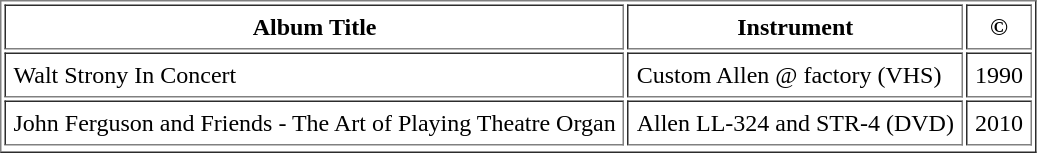<table border="1" cellpadding="5">
<tr>
<th scope="col">Album Title</th>
<th scope="col">Instrument</th>
<th scope="col">©</th>
</tr>
<tr>
<td>Walt Strony In Concert</td>
<td>Custom Allen @ factory (VHS)</td>
<td>1990</td>
</tr>
<tr>
<td>John Ferguson and Friends - The Art of Playing Theatre Organ</td>
<td>Allen LL-324 and STR-4 (DVD)</td>
<td>2010</td>
</tr>
<tr>
</tr>
</table>
